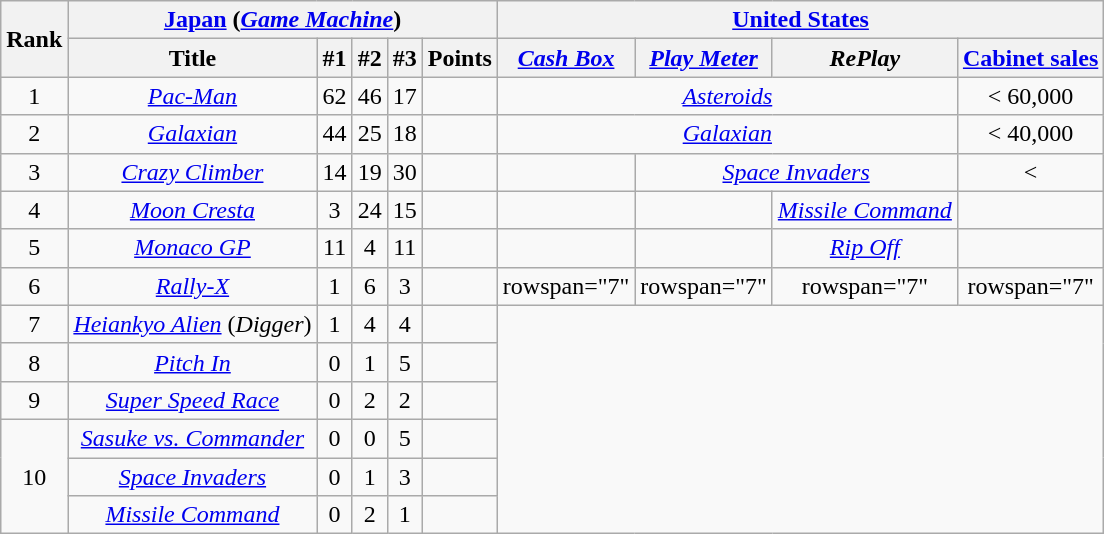<table class="wikitable sortable" style="text-align:center">
<tr>
<th rowspan="2">Rank</th>
<th colspan="5"><a href='#'>Japan</a> (<em><a href='#'>Game Machine</a></em>)</th>
<th colspan="4"><a href='#'>United States</a></th>
</tr>
<tr>
<th>Title</th>
<th>#1</th>
<th>#2</th>
<th>#3</th>
<th>Points</th>
<th><em><a href='#'>Cash Box</a></em></th>
<th><em><a href='#'>Play Meter</a></em></th>
<th><em>RePlay</em></th>
<th><a href='#'>Cabinet sales</a></th>
</tr>
<tr>
<td>1</td>
<td><em><a href='#'>Pac-Man</a></em></td>
<td>62</td>
<td>46</td>
<td>17</td>
<td></td>
<td colspan="3"><em><a href='#'>Asteroids</a></em></td>
<td>< 60,000</td>
</tr>
<tr>
<td>2</td>
<td><em><a href='#'>Galaxian</a></em></td>
<td>44</td>
<td>25</td>
<td>18</td>
<td></td>
<td colspan="3"><em><a href='#'>Galaxian</a></em></td>
<td>< 40,000</td>
</tr>
<tr>
<td>3</td>
<td><em><a href='#'>Crazy Climber</a></em></td>
<td>14</td>
<td>19</td>
<td>30</td>
<td></td>
<td></td>
<td colspan="2"><em><a href='#'>Space Invaders</a></em></td>
<td>< </td>
</tr>
<tr>
<td>4</td>
<td><em><a href='#'>Moon Cresta</a></em></td>
<td>3</td>
<td>24</td>
<td>15</td>
<td></td>
<td></td>
<td></td>
<td><em><a href='#'>Missile Command</a></em></td>
<td></td>
</tr>
<tr>
<td>5</td>
<td><em><a href='#'>Monaco GP</a></em></td>
<td>11</td>
<td>4</td>
<td>11</td>
<td></td>
<td></td>
<td></td>
<td><em><a href='#'>Rip Off</a></em></td>
<td></td>
</tr>
<tr>
<td>6</td>
<td><em><a href='#'>Rally-X</a></em></td>
<td>1</td>
<td>6</td>
<td>3</td>
<td></td>
<td>rowspan="7" </td>
<td>rowspan="7" </td>
<td>rowspan="7" </td>
<td>rowspan="7" </td>
</tr>
<tr>
<td>7</td>
<td><em><a href='#'>Heiankyo Alien</a></em> (<em>Digger</em>)</td>
<td>1</td>
<td>4</td>
<td>4</td>
<td></td>
</tr>
<tr>
<td>8</td>
<td><em><a href='#'>Pitch In</a></em></td>
<td>0</td>
<td>1</td>
<td>5</td>
<td></td>
</tr>
<tr>
<td>9</td>
<td><em><a href='#'>Super Speed Race</a></em></td>
<td>0</td>
<td>2</td>
<td>2</td>
<td></td>
</tr>
<tr>
<td rowspan="3">10</td>
<td><em><a href='#'>Sasuke vs. Commander</a></em></td>
<td>0</td>
<td>0</td>
<td>5</td>
<td></td>
</tr>
<tr>
<td><em><a href='#'>Space Invaders</a></em></td>
<td>0</td>
<td>1</td>
<td>3</td>
<td></td>
</tr>
<tr>
<td><em><a href='#'>Missile Command</a></em></td>
<td>0</td>
<td>2</td>
<td>1</td>
<td></td>
</tr>
</table>
